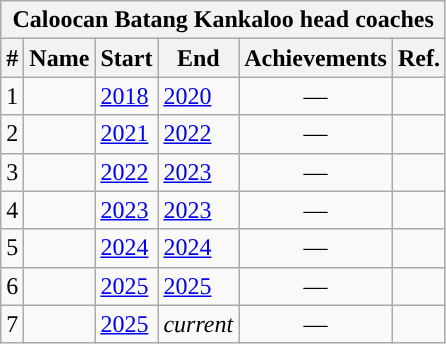<table class="wikitable sortable">
<tr>
<th colspan="6">Caloocan Batang Kankaloo head coaches</th>
</tr>
<tr>
<th>#</th>
<th>Name</th>
<th>Start</th>
<th>End</th>
<th>Achievements</th>
<th>Ref.</th>
</tr>
<tr>
<td align=center>1</td>
<td></td>
<td><a href='#'>2018</a></td>
<td><a href='#'>2020</a></td>
<td align=center>—</td>
<td></td>
</tr>
<tr>
<td align=center>2</td>
<td></td>
<td><a href='#'>2021</a></td>
<td><a href='#'>2022</a></td>
<td align=center>—</td>
<td></td>
</tr>
<tr>
<td align=center>3</td>
<td></td>
<td><a href='#'>2022</a></td>
<td><a href='#'>2023</a></td>
<td align=center>—</td>
<td></td>
</tr>
<tr>
<td align=center>4</td>
<td></td>
<td><a href='#'>2023</a></td>
<td><a href='#'>2023</a></td>
<td align=center>—</td>
<td></td>
</tr>
<tr>
<td align=center>5</td>
<td></td>
<td><a href='#'>2024</a></td>
<td><a href='#'>2024</a></td>
<td align=center>—</td>
<td></td>
</tr>
<tr>
<td align=center>6</td>
<td></td>
<td><a href='#'>2025</a></td>
<td><a href='#'>2025</a></td>
<td align=center>—</td>
<td></td>
</tr>
<tr>
<td align=center>7</td>
<td></td>
<td><a href='#'>2025</a></td>
<td><em>current</em></td>
<td align=center>—</td>
<td></td>
</tr>
</table>
